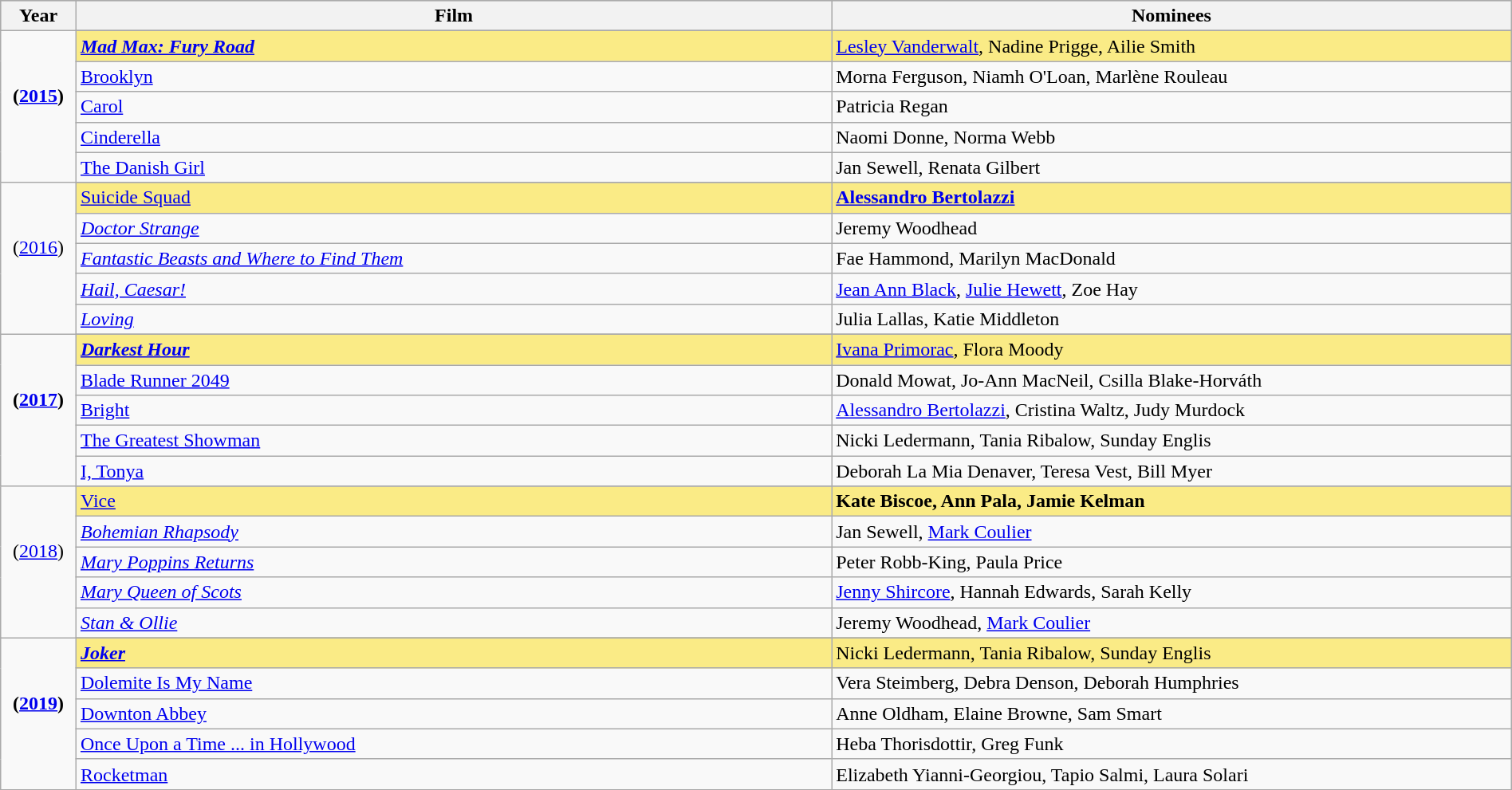<table class="wikitable" style="width:100%">
<tr bgcolor="#bebebe">
<th width="5%">Year</th>
<th width="50%">Film</th>
<th width="45%">Nominees</th>
</tr>
<tr>
<td rowspan=6 style="text-align:center"><strong>(<a href='#'>2015</a>)</strong><br> <br> </td>
</tr>
<tr style="background:#FAEB86">
<td><strong><em><a href='#'>Mad Max: Fury Road</a><em> <strong></td>
<td></strong><a href='#'>Lesley Vanderwalt</a>, Nadine Prigge, Ailie Smith<strong></td>
</tr>
<tr>
<td></em><a href='#'>Brooklyn</a><em></td>
<td>Morna Ferguson, Niamh O'Loan, Marlène Rouleau</td>
</tr>
<tr>
<td></em><a href='#'>Carol</a><em></td>
<td>Patricia Regan</td>
</tr>
<tr>
<td></em><a href='#'>Cinderella</a><em></td>
<td>Naomi Donne, Norma Webb</td>
</tr>
<tr>
<td></em><a href='#'>The Danish Girl</a><em></td>
<td>Jan Sewell, Renata Gilbert</td>
</tr>
<tr>
<td rowspan=6 style="text-align:center"></strong>(<a href='#'>2016</a>)<strong><br> <br> </td>
</tr>
<tr style="background:#FAEB86">
<td></em></strong><a href='#'>Suicide Squad</a></em> </strong></td>
<td><strong><a href='#'>Alessandro Bertolazzi</a></strong></td>
</tr>
<tr>
<td><em><a href='#'>Doctor Strange</a></em></td>
<td>Jeremy Woodhead</td>
</tr>
<tr>
<td><em><a href='#'>Fantastic Beasts and Where to Find Them</a></em></td>
<td>Fae Hammond, Marilyn MacDonald</td>
</tr>
<tr>
<td><em><a href='#'>Hail, Caesar!</a></em></td>
<td><a href='#'>Jean Ann Black</a>, <a href='#'>Julie Hewett</a>, Zoe Hay</td>
</tr>
<tr>
<td><em><a href='#'>Loving</a></em></td>
<td>Julia Lallas, Katie Middleton</td>
</tr>
<tr>
<td rowspan=6 style="text-align:center"><strong>(<a href='#'>2017</a>)</strong><br> <br> </td>
</tr>
<tr style="background:#FAEB86">
<td><strong><em><a href='#'>Darkest Hour</a><em> <strong></td>
<td></strong><a href='#'>Ivana Primorac</a>, Flora Moody<strong></td>
</tr>
<tr>
<td></em><a href='#'>Blade Runner 2049</a><em></td>
<td>Donald Mowat, Jo-Ann MacNeil, Csilla Blake-Horváth</td>
</tr>
<tr>
<td></em><a href='#'>Bright</a><em></td>
<td><a href='#'>Alessandro Bertolazzi</a>, Cristina Waltz, Judy Murdock</td>
</tr>
<tr>
<td></em><a href='#'>The Greatest Showman</a><em></td>
<td>Nicki Ledermann, Tania Ribalow, Sunday Englis</td>
</tr>
<tr>
<td></em><a href='#'>I, Tonya</a><em></td>
<td>Deborah La Mia Denaver, Teresa Vest, Bill Myer</td>
</tr>
<tr>
<td rowspan=6 style="text-align:center"></strong>(<a href='#'>2018</a>)<strong><br> <br> </td>
</tr>
<tr style="background:#FAEB86">
<td></em></strong><a href='#'>Vice</a></em> </strong></td>
<td><strong>Kate Biscoe, Ann Pala, Jamie Kelman</strong></td>
</tr>
<tr>
<td><em><a href='#'>Bohemian Rhapsody</a></em></td>
<td>Jan Sewell, <a href='#'>Mark Coulier</a></td>
</tr>
<tr>
<td><em><a href='#'>Mary Poppins Returns</a></em></td>
<td>Peter Robb-King, Paula Price</td>
</tr>
<tr>
<td><em><a href='#'>Mary Queen of Scots</a></em></td>
<td><a href='#'>Jenny Shircore</a>, Hannah Edwards, Sarah Kelly</td>
</tr>
<tr>
<td><em><a href='#'>Stan & Ollie</a></em></td>
<td>Jeremy Woodhead, <a href='#'>Mark Coulier</a></td>
</tr>
<tr>
<td rowspan=6 style="text-align:center"><strong>(<a href='#'>2019</a>)</strong><br> <br> </td>
</tr>
<tr style="background:#FAEB86">
<td><strong><em><a href='#'>Joker</a><em> <strong></td>
<td></strong>Nicki Ledermann, Tania Ribalow, Sunday Englis<strong></td>
</tr>
<tr>
<td></em><a href='#'>Dolemite Is My Name</a><em></td>
<td>Vera Steimberg, Debra Denson, Deborah Humphries</td>
</tr>
<tr>
<td></em><a href='#'>Downton Abbey</a><em></td>
<td>Anne Oldham, Elaine Browne, Sam Smart</td>
</tr>
<tr>
<td></em><a href='#'>Once Upon a Time ... in Hollywood</a><em></td>
<td>Heba Thorisdottir, Greg Funk</td>
</tr>
<tr>
<td></em><a href='#'>Rocketman</a><em></td>
<td>Elizabeth Yianni-Georgiou, Tapio Salmi, Laura Solari</td>
</tr>
</table>
